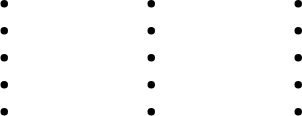<table>
<tr>
<td valign=top><br><ul><li></li><li></li><li></li><li></li><li></li></ul></td>
<td width=50></td>
<td valign=top><br><ul><li></li><li></li><li><strong></strong></li><li></li><li></li></ul></td>
<td width=50></td>
<td valign=top><br><ul><li></li><li></li><li></li><li></li><li></li></ul></td>
</tr>
</table>
